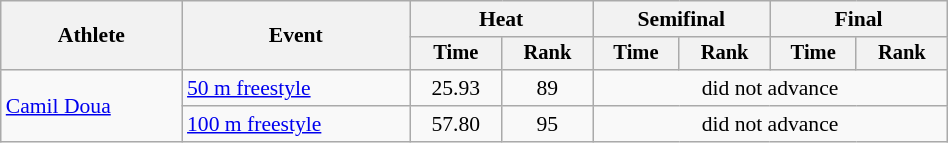<table class="wikitable" style="text-align:center; font-size:90%; width:50%;">
<tr>
<th rowspan="2">Athlete</th>
<th rowspan="2">Event</th>
<th colspan="2">Heat</th>
<th colspan="2">Semifinal</th>
<th colspan="2">Final</th>
</tr>
<tr style="font-size:95%">
<th>Time</th>
<th>Rank</th>
<th>Time</th>
<th>Rank</th>
<th>Time</th>
<th>Rank</th>
</tr>
<tr>
<td align=left rowspan=2><a href='#'>Camil Doua</a></td>
<td align=left><a href='#'>50 m freestyle</a></td>
<td>25.93</td>
<td>89</td>
<td colspan=4>did not advance</td>
</tr>
<tr>
<td align=left><a href='#'>100 m freestyle</a></td>
<td>57.80</td>
<td>95</td>
<td colspan=4>did not advance</td>
</tr>
</table>
